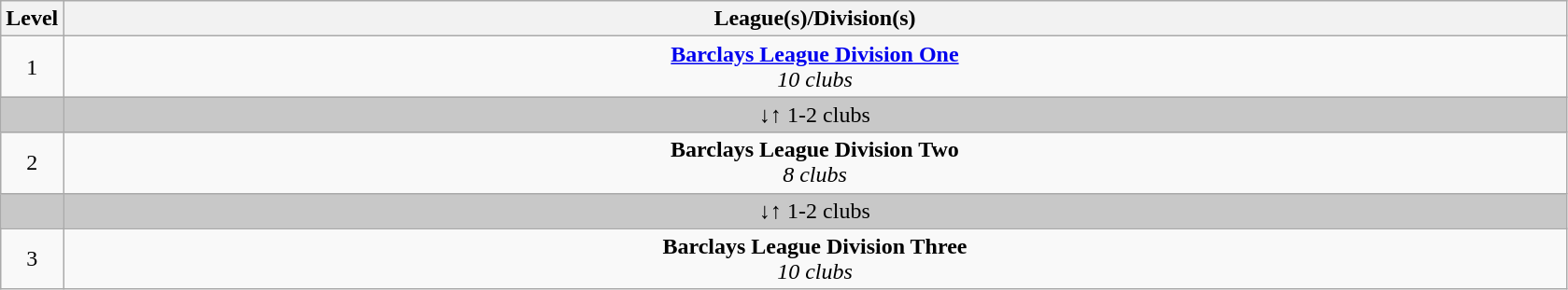<table class="wikitable" style="text-align: center;">
<tr>
<th>Level</th>
<th colspan="12">League(s)/Division(s)</th>
</tr>
<tr>
<td>1</td>
<td colspan="12"><strong><a href='#'>Barclays League Division One</a></strong><br><em>10 clubs</em></td>
</tr>
<tr style="background:#c8c8c8">
<td style="width:4%;"></td>
<td colspan="9" style="width:96%;">↓↑ 1-2 clubs</td>
</tr>
<tr>
<td>2</td>
<td colspan="12"><strong>Barclays League Division Two</strong><br><em>8 clubs</em></td>
</tr>
<tr style="background:#c8c8c8">
<td style="width:4%;"></td>
<td colspan="9" style="width:96%;">↓↑ 1-2 clubs</td>
</tr>
<tr>
<td>3</td>
<td colspan="12"><strong>Barclays League Division Three</strong><br><em>10 clubs</em></td>
</tr>
</table>
